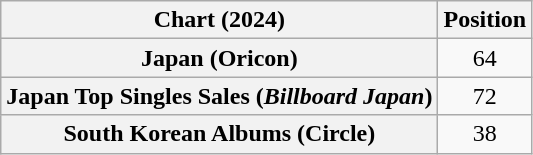<table class="wikitable sortable plainrowheaders" style="text-align:center">
<tr>
<th scope="col">Chart (2024)</th>
<th scope="col">Position</th>
</tr>
<tr>
<th scope="row">Japan (Oricon)</th>
<td>64</td>
</tr>
<tr>
<th scope="row">Japan Top Singles Sales (<em>Billboard Japan</em>)</th>
<td>72</td>
</tr>
<tr>
<th scope="row">South Korean Albums (Circle)</th>
<td>38</td>
</tr>
</table>
